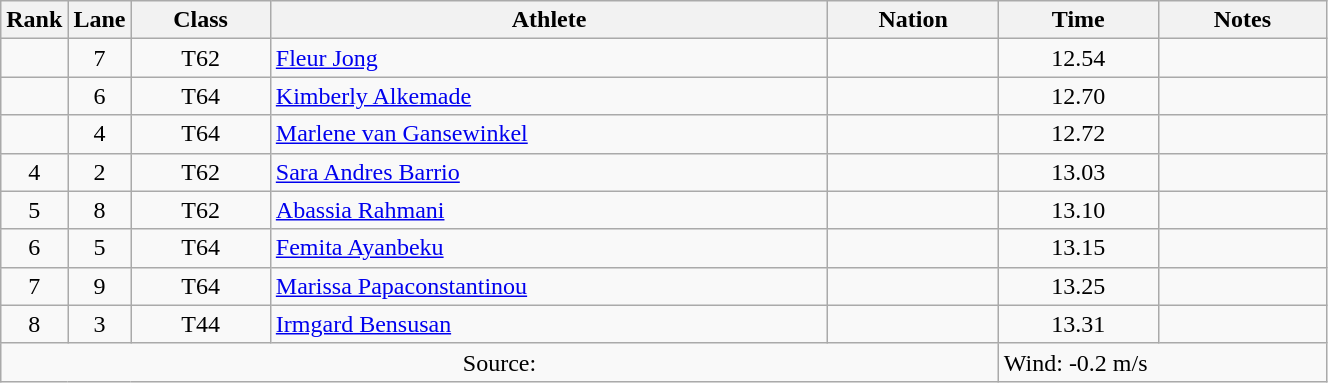<table class="wikitable sortable" style="text-align:center;width: 70%;">
<tr>
<th scope="col" style="width: 10px;">Rank</th>
<th scope="col" style="width: 10px;">Lane</th>
<th scope="col">Class</th>
<th scope="col">Athlete</th>
<th scope="col">Nation</th>
<th scope="col">Time</th>
<th scope="col">Notes</th>
</tr>
<tr>
<td></td>
<td>7</td>
<td>T62</td>
<td align=left><a href='#'>Fleur Jong</a></td>
<td align=left></td>
<td>12.54</td>
<td></td>
</tr>
<tr>
<td></td>
<td>6</td>
<td>T64</td>
<td align=left><a href='#'>Kimberly Alkemade</a></td>
<td align=left></td>
<td>12.70</td>
<td></td>
</tr>
<tr>
<td></td>
<td>4</td>
<td>T64</td>
<td align=left><a href='#'>Marlene van Gansewinkel</a></td>
<td align=left></td>
<td>12.72</td>
<td></td>
</tr>
<tr>
<td>4</td>
<td>2</td>
<td>T62</td>
<td align=left><a href='#'>Sara Andres Barrio</a></td>
<td align=left></td>
<td>13.03</td>
<td></td>
</tr>
<tr>
<td>5</td>
<td>8</td>
<td>T62</td>
<td align=left><a href='#'>Abassia Rahmani</a></td>
<td align=left></td>
<td>13.10</td>
<td></td>
</tr>
<tr>
<td>6</td>
<td>5</td>
<td>T64</td>
<td align=left><a href='#'>Femita Ayanbeku</a></td>
<td align=left></td>
<td>13.15</td>
<td></td>
</tr>
<tr>
<td>7</td>
<td>9</td>
<td>T64</td>
<td align=left><a href='#'>Marissa Papaconstantinou</a></td>
<td align=left></td>
<td>13.25</td>
<td></td>
</tr>
<tr>
<td>8</td>
<td>3</td>
<td>T44</td>
<td align=left><a href='#'>Irmgard Bensusan</a></td>
<td align=left></td>
<td>13.31</td>
<td></td>
</tr>
<tr class="sortbottom">
<td colspan="5">Source:</td>
<td colspan="2" style="text-align:left;">Wind: -0.2 m/s</td>
</tr>
</table>
